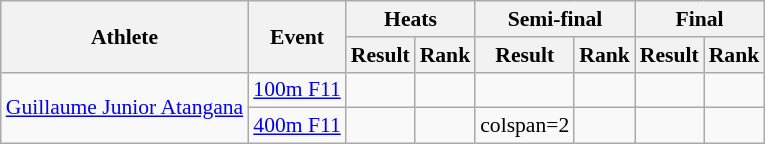<table class=wikitable style="font-size:90%">
<tr>
<th rowspan="2">Athlete</th>
<th rowspan="2">Event</th>
<th colspan="2">Heats</th>
<th colspan="2">Semi-final</th>
<th colspan="2">Final</th>
</tr>
<tr>
<th>Result</th>
<th>Rank</th>
<th>Result</th>
<th>Rank</th>
<th>Result</th>
<th>Rank</th>
</tr>
<tr align=center>
<td align=left rowspan=2><a href='#'>Guillaume Junior Atangana</a></td>
<td align=left><a href='#'>100m F11</a></td>
<td></td>
<td></td>
<td></td>
<td></td>
<td></td>
<td></td>
</tr>
<tr align=center>
<td align=left><a href='#'>400m F11</a></td>
<td></td>
<td></td>
<td>colspan=2</td>
<td></td>
<td></td>
</tr>
</table>
